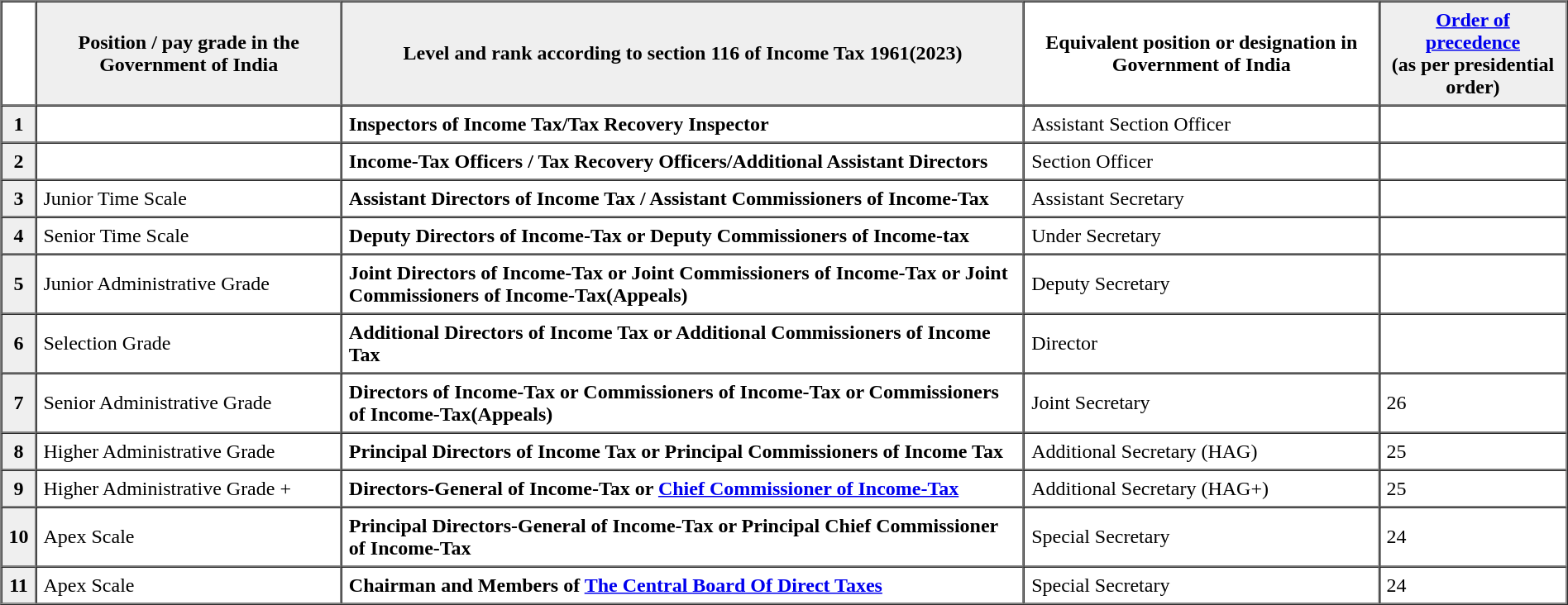<table border="1" cellpadding="5" cellspacing="0" style="margin:auto;">
<tr>
<td></td>
<th scope="col" style="background:#efefef;">Position / pay grade in the Government of India</th>
<th scope="col" style="background:#efefef;">Level and rank according to section 116 of Income Tax 1961(2023)</th>
<th>Equivalent position or designation in Government of India</th>
<th scope="col" style="background:#efefef;"><a href='#'>Order of precedence</a> <br>(as per presidential order)</th>
</tr>
<tr>
<th scope="row" style="background:#efefef;">1</th>
<td></td>
<td><strong>Inspectors of Income Tax/Tax Recovery Inspector</strong></td>
<td>Assistant Section Officer</td>
<td></td>
</tr>
<tr>
<th scope="row" style="background:#efefef;">2</th>
<td></td>
<td><strong>Income-Tax Officers / Tax Recovery Officers/Additional Assistant Directors</strong></td>
<td>Section Officer</td>
<td></td>
</tr>
<tr>
<th scope="row" style="background:#efefef;">3</th>
<td>Junior Time Scale</td>
<td><strong>Assistant Directors of Income Tax / Assistant Commissioners of Income-Tax</strong></td>
<td>Assistant Secretary</td>
<td></td>
</tr>
<tr>
<th scope="row" style="background:#efefef;">4</th>
<td>Senior Time Scale</td>
<td><strong>Deputy Directors of Income-Tax or Deputy Commissioners of Income-tax</strong></td>
<td>Under Secretary</td>
<td></td>
</tr>
<tr>
<th scope="row" style="background:#efefef;">5</th>
<td>Junior Administrative Grade</td>
<td><strong>Joint Directors of Income-Tax or Joint Commissioners of Income-Tax or Joint Commissioners of Income-Tax(Appeals)</strong></td>
<td>Deputy Secretary</td>
<td></td>
</tr>
<tr>
<th scope="row" style="background:#efefef;">6</th>
<td>Selection Grade</td>
<td><strong>Additional Directors of Income Tax or Additional Commissioners of Income Tax</strong></td>
<td>Director</td>
<td></td>
</tr>
<tr>
<th scope="row" style="background:#efefef;">7</th>
<td>Senior Administrative Grade</td>
<td><strong>Directors of Income-Tax or Commissioners of Income-Tax or Commissioners of Income-Tax(Appeals)</strong></td>
<td>Joint Secretary</td>
<td>26</td>
</tr>
<tr>
<th scope="row" style="background:#efefef;">8</th>
<td>Higher Administrative Grade</td>
<td><strong>Principal Directors of Income Tax or Principal Commissioners of Income Tax</strong></td>
<td>Additional Secretary (HAG)</td>
<td>25</td>
</tr>
<tr>
<th scope="row" style="background:#efefef;">9</th>
<td>Higher Administrative Grade +</td>
<td><strong>Directors-General of Income-Tax or <a href='#'>Chief Commissioner of Income-Tax</a></strong></td>
<td>Additional Secretary (HAG+)</td>
<td>25</td>
</tr>
<tr>
<th scope="row" style="background:#efefef;">10</th>
<td>Apex Scale</td>
<td><strong>Principal Directors-General of Income-Tax or Principal  Chief Commissioner of Income-Tax</strong></td>
<td>Special Secretary</td>
<td>24</td>
</tr>
<tr>
<th scope="row" style="background:#efefef;">11</th>
<td>Apex Scale</td>
<td><strong>Chairman and Members of <a href='#'>The Central Board Of Direct Taxes</a></strong></td>
<td>Special Secretary</td>
<td>24</td>
</tr>
<tr>
</tr>
</table>
